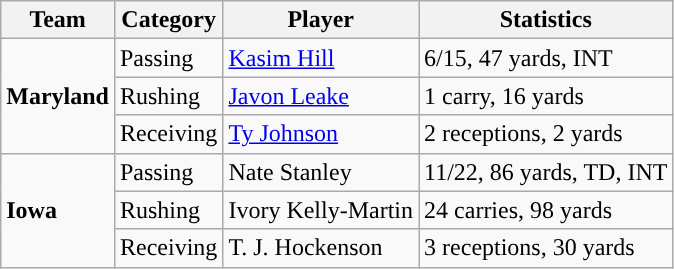<table class="wikitable" style="float: left;">
<tr>
<th>Team</th>
<th>Category</th>
<th>Player</th>
<th>Statistics</th>
</tr>
<tr>
<td rowspan=3><strong>Maryland</strong></td>
<td>Passing</td>
<td><a href='#'>Kasim Hill</a></td>
<td>6/15, 47 yards, INT</td>
</tr>
<tr>
<td>Rushing</td>
<td><a href='#'>Javon Leake</a></td>
<td>1 carry, 16 yards</td>
</tr>
<tr>
<td>Receiving</td>
<td><a href='#'>Ty Johnson</a></td>
<td>2 receptions, 2 yards</td>
</tr>
<tr>
<td rowspan=3><strong>Iowa</strong></td>
<td>Passing</td>
<td>Nate Stanley</td>
<td>11/22, 86 yards, TD, INT</td>
</tr>
<tr>
<td>Rushing</td>
<td>Ivory Kelly-Martin</td>
<td>24 carries, 98 yards</td>
</tr>
<tr>
<td>Receiving</td>
<td>T. J. Hockenson</td>
<td>3 receptions, 30 yards</td>
</tr>
</table>
